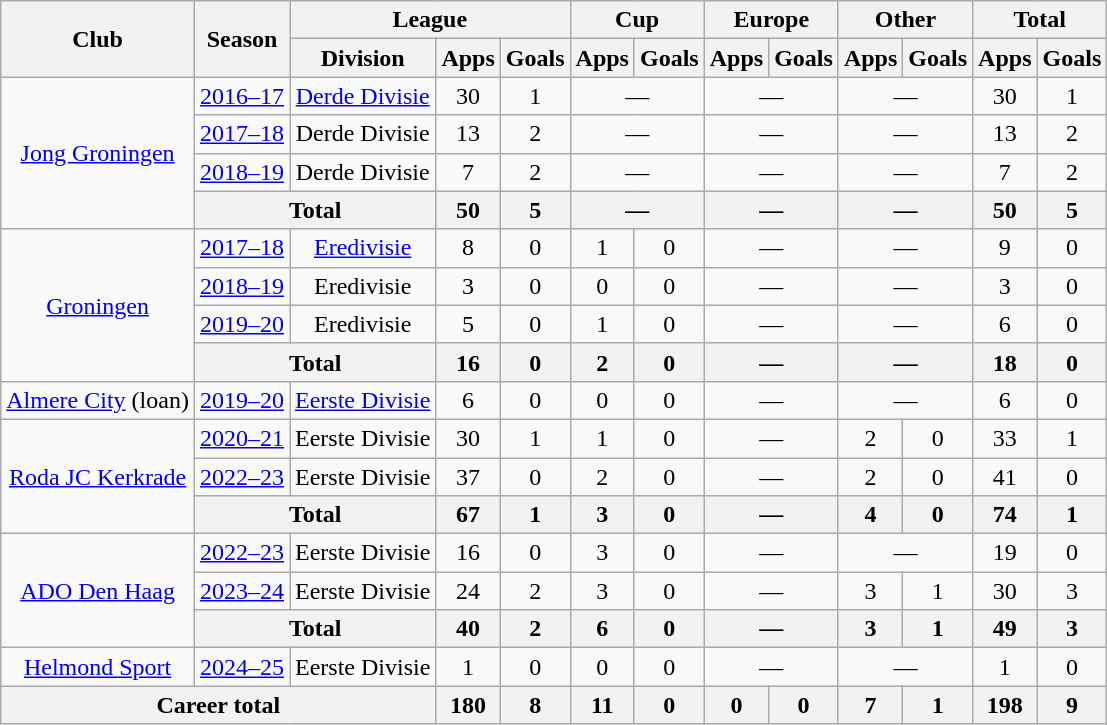<table class="wikitable" style="text-align:center">
<tr>
<th rowspan="2">Club</th>
<th rowspan="2">Season</th>
<th colspan="3">League</th>
<th colspan="2">Cup</th>
<th colspan="2">Europe</th>
<th colspan="2">Other</th>
<th colspan="2">Total</th>
</tr>
<tr>
<th>Division</th>
<th>Apps</th>
<th>Goals</th>
<th>Apps</th>
<th>Goals</th>
<th>Apps</th>
<th>Goals</th>
<th>Apps</th>
<th>Goals</th>
<th>Apps</th>
<th>Goals</th>
</tr>
<tr>
<td rowspan="4"><a href='#'>Jong Groningen</a></td>
<td><a href='#'>2016–17</a></td>
<td><a href='#'>Derde Divisie</a></td>
<td>30</td>
<td>1</td>
<td colspan="2">—</td>
<td colspan="2">—</td>
<td colspan="2">—</td>
<td>30</td>
<td>1</td>
</tr>
<tr>
<td><a href='#'>2017–18</a></td>
<td>Derde Divisie</td>
<td>13</td>
<td>2</td>
<td colspan="2">—</td>
<td colspan="2">—</td>
<td colspan="2">—</td>
<td>13</td>
<td>2</td>
</tr>
<tr>
<td><a href='#'>2018–19</a></td>
<td>Derde Divisie</td>
<td>7</td>
<td>2</td>
<td colspan="2">—</td>
<td colspan="2">—</td>
<td colspan="2">—</td>
<td>7</td>
<td>2</td>
</tr>
<tr>
<th colspan="2">Total</th>
<th>50</th>
<th>5</th>
<th colspan="2">—</th>
<th colspan="2">—</th>
<th colspan="2">—</th>
<th>50</th>
<th>5</th>
</tr>
<tr>
<td rowspan="4"><a href='#'>Groningen</a></td>
<td><a href='#'>2017–18</a></td>
<td><a href='#'>Eredivisie</a></td>
<td>8</td>
<td>0</td>
<td>1</td>
<td>0</td>
<td colspan="2">—</td>
<td colspan="2">—</td>
<td>9</td>
<td>0</td>
</tr>
<tr>
<td><a href='#'>2018–19</a></td>
<td>Eredivisie</td>
<td>3</td>
<td>0</td>
<td>0</td>
<td>0</td>
<td colspan="2">—</td>
<td colspan="2">—</td>
<td>3</td>
<td>0</td>
</tr>
<tr>
<td><a href='#'>2019–20</a></td>
<td>Eredivisie</td>
<td>5</td>
<td>0</td>
<td>1</td>
<td>0</td>
<td colspan="2">—</td>
<td colspan="2">—</td>
<td>6</td>
<td>0</td>
</tr>
<tr>
<th colspan="2">Total</th>
<th>16</th>
<th>0</th>
<th>2</th>
<th>0</th>
<th colspan="2">—</th>
<th colspan="2">—</th>
<th>18</th>
<th>0</th>
</tr>
<tr>
<td><a href='#'>Almere City</a> (loan)</td>
<td><a href='#'>2019–20</a></td>
<td><a href='#'>Eerste Divisie</a></td>
<td>6</td>
<td>0</td>
<td>0</td>
<td>0</td>
<td colspan="2">—</td>
<td colspan="2">—</td>
<td>6</td>
<td>0</td>
</tr>
<tr>
<td rowspan="3"><a href='#'>Roda JC Kerkrade</a></td>
<td><a href='#'>2020–21</a></td>
<td>Eerste Divisie</td>
<td>30</td>
<td>1</td>
<td>1</td>
<td>0</td>
<td colspan="2">—</td>
<td>2</td>
<td>0</td>
<td>33</td>
<td>1</td>
</tr>
<tr>
<td><a href='#'>2022–23</a></td>
<td>Eerste Divisie</td>
<td>37</td>
<td>0</td>
<td>2</td>
<td>0</td>
<td colspan="2">—</td>
<td>2</td>
<td>0</td>
<td>41</td>
<td>0</td>
</tr>
<tr>
<th colspan="2">Total</th>
<th>67</th>
<th>1</th>
<th>3</th>
<th>0</th>
<th colspan="2">—</th>
<th>4</th>
<th>0</th>
<th>74</th>
<th>1</th>
</tr>
<tr>
<td rowspan="3"><a href='#'>ADO Den Haag</a></td>
<td><a href='#'>2022–23</a></td>
<td>Eerste Divisie</td>
<td>16</td>
<td>0</td>
<td>3</td>
<td>0</td>
<td colspan="2">—</td>
<td colspan="2">—</td>
<td>19</td>
<td>0</td>
</tr>
<tr>
<td><a href='#'>2023–24</a></td>
<td>Eerste Divisie</td>
<td>24</td>
<td>2</td>
<td>3</td>
<td>0</td>
<td colspan="2">—</td>
<td>3</td>
<td>1</td>
<td>30</td>
<td>3</td>
</tr>
<tr>
<th colspan="2">Total</th>
<th>40</th>
<th>2</th>
<th>6</th>
<th>0</th>
<th colspan="2">—</th>
<th>3</th>
<th>1</th>
<th>49</th>
<th>3</th>
</tr>
<tr>
<td rowspan="1"><a href='#'>Helmond Sport</a></td>
<td><a href='#'>2024–25</a></td>
<td>Eerste Divisie</td>
<td>1</td>
<td>0</td>
<td>0</td>
<td>0</td>
<td colspan="2">—</td>
<td colspan="2">—</td>
<td>1</td>
<td>0</td>
</tr>
<tr>
<th colspan="3">Career total</th>
<th>180</th>
<th>8</th>
<th>11</th>
<th>0</th>
<th>0</th>
<th>0</th>
<th>7</th>
<th>1</th>
<th>198</th>
<th>9</th>
</tr>
</table>
